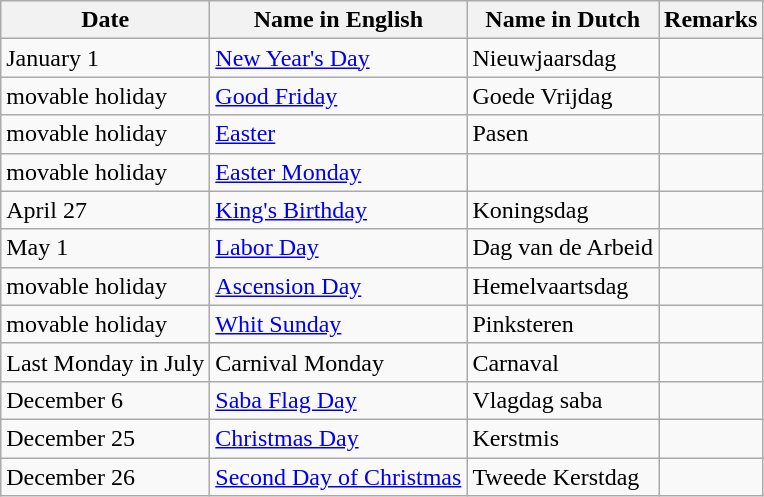<table class="wikitable">
<tr>
<th>Date</th>
<th>Name in English</th>
<th>Name in Dutch</th>
<th>Remarks</th>
</tr>
<tr>
<td>January 1</td>
<td><a href='#'>New Year's Day</a></td>
<td>Nieuwjaarsdag</td>
<td></td>
</tr>
<tr>
<td>movable holiday</td>
<td><a href='#'>Good Friday</a></td>
<td>Goede Vrijdag</td>
<td></td>
</tr>
<tr>
<td>movable holiday</td>
<td><a href='#'>Easter</a></td>
<td>Pasen</td>
<td></td>
</tr>
<tr>
<td>movable holiday</td>
<td><a href='#'>Easter Monday</a></td>
<td></td>
<td></td>
</tr>
<tr>
<td>April 27</td>
<td><a href='#'>King's Birthday</a></td>
<td>Koningsdag</td>
<td></td>
</tr>
<tr>
<td>May 1</td>
<td><a href='#'>Labor Day</a></td>
<td>Dag van de Arbeid</td>
<td></td>
</tr>
<tr>
<td>movable holiday</td>
<td><a href='#'>Ascension Day</a></td>
<td>Hemelvaartsdag</td>
<td></td>
</tr>
<tr>
<td>movable holiday</td>
<td><a href='#'>Whit Sunday</a></td>
<td>Pinksteren</td>
<td></td>
</tr>
<tr>
<td>Last Monday in July</td>
<td>Carnival Monday</td>
<td>Carnaval</td>
<td></td>
</tr>
<tr>
<td>December 6</td>
<td><a href='#'>Saba Flag Day</a></td>
<td>Vlagdag saba</td>
<td></td>
</tr>
<tr>
<td>December 25</td>
<td><a href='#'>Christmas Day</a></td>
<td>Kerstmis</td>
<td></td>
</tr>
<tr>
<td>December 26</td>
<td><a href='#'>Second Day of Christmas</a></td>
<td>Tweede Kerstdag</td>
<td></td>
</tr>
</table>
